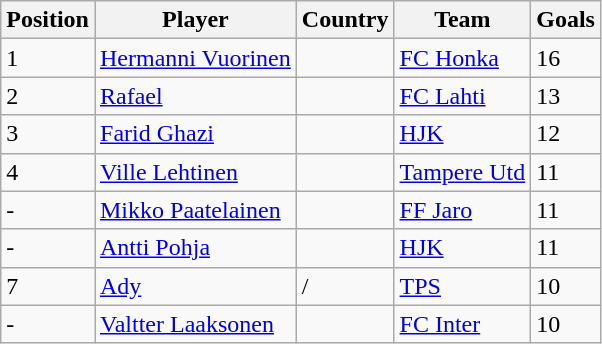<table class="wikitable">
<tr>
<th>Position</th>
<th>Player</th>
<th>Country</th>
<th>Team</th>
<th>Goals</th>
</tr>
<tr>
<td>1</td>
<td><a href='#'>Hermanni Vuorinen</a></td>
<td></td>
<td><a href='#'>FC Honka</a></td>
<td>16</td>
</tr>
<tr>
<td>2</td>
<td><a href='#'>Rafael</a></td>
<td></td>
<td><a href='#'>FC Lahti</a></td>
<td>13</td>
</tr>
<tr>
<td>3</td>
<td><a href='#'>Farid Ghazi</a></td>
<td></td>
<td><a href='#'>HJK</a></td>
<td>12</td>
</tr>
<tr>
<td>4</td>
<td><a href='#'>Ville Lehtinen</a></td>
<td></td>
<td><a href='#'>Tampere Utd</a></td>
<td>11</td>
</tr>
<tr>
<td>-</td>
<td><a href='#'>Mikko Paatelainen</a></td>
<td></td>
<td><a href='#'>FF Jaro</a></td>
<td>11</td>
</tr>
<tr>
<td>-</td>
<td><a href='#'>Antti Pohja</a></td>
<td></td>
<td><a href='#'>HJK</a></td>
<td>11</td>
</tr>
<tr>
<td>7</td>
<td><a href='#'>Ady</a></td>
<td>/</td>
<td><a href='#'>TPS</a></td>
<td>10</td>
</tr>
<tr>
<td>-</td>
<td><a href='#'>Valtter Laaksonen</a></td>
<td></td>
<td><a href='#'>FC Inter</a></td>
<td>10</td>
</tr>
</table>
